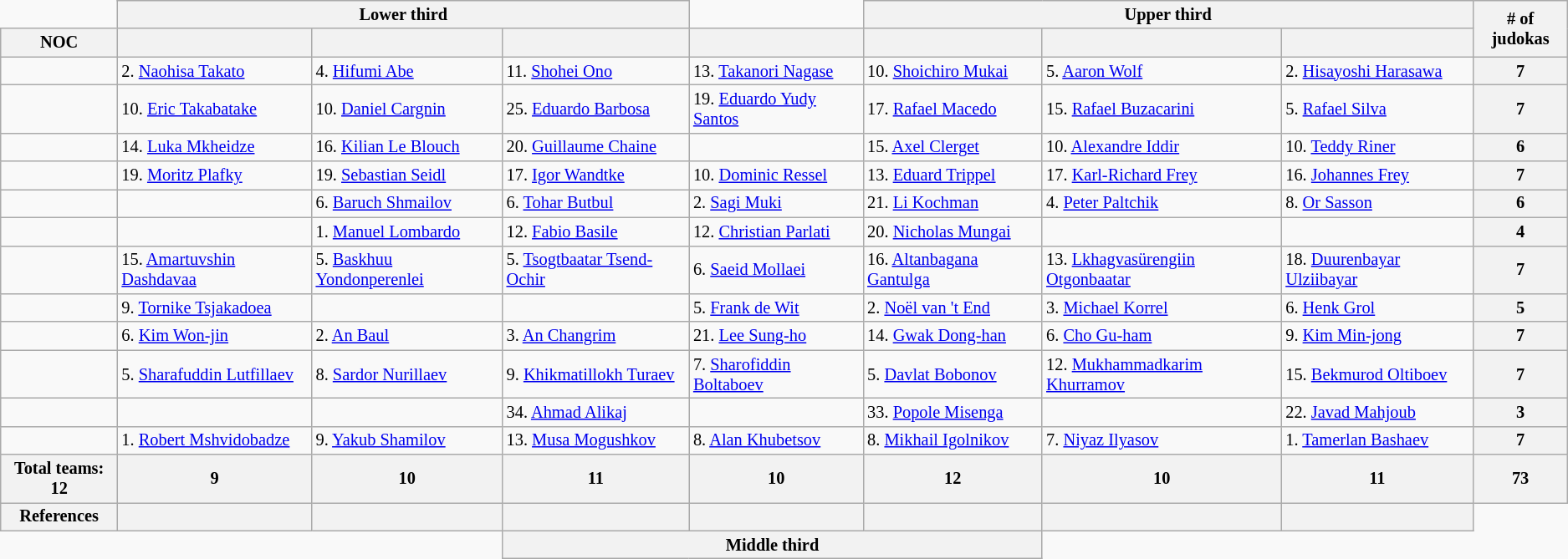<table class="wikitable sortable" style="border: none; font-size:85%">
<tr>
<th style="border: none; background: none;"></th>
<th colspan=3>Lower third</th>
<th style="border: none; background: none;"></th>
<th colspan=3>Upper third</th>
<th rowspan=2># of judokas</th>
</tr>
<tr>
<th>NOC</th>
<th></th>
<th></th>
<th></th>
<th></th>
<th></th>
<th></th>
<th></th>
</tr>
<tr>
<td></td>
<td>2. <a href='#'>Naohisa Takato</a></td>
<td>4. <a href='#'>Hifumi Abe</a></td>
<td>11. <a href='#'>Shohei Ono</a></td>
<td>13. <a href='#'>Takanori Nagase</a></td>
<td>10. <a href='#'>Shoichiro Mukai</a></td>
<td>5. <a href='#'>Aaron Wolf</a></td>
<td>2. <a href='#'>Hisayoshi Harasawa</a></td>
<th>7</th>
</tr>
<tr>
<td></td>
<td>10. <a href='#'>Eric Takabatake</a></td>
<td>10. <a href='#'>Daniel Cargnin</a></td>
<td>25. <a href='#'>Eduardo Barbosa</a></td>
<td>19. <a href='#'>Eduardo Yudy Santos</a></td>
<td>17. <a href='#'>Rafael Macedo</a></td>
<td>15. <a href='#'>Rafael Buzacarini</a></td>
<td>5. <a href='#'>Rafael Silva</a></td>
<th>7</th>
</tr>
<tr>
<td></td>
<td>14. <a href='#'>Luka Mkheidze</a></td>
<td>16. <a href='#'>Kilian Le Blouch</a></td>
<td>20. <a href='#'>Guillaume Chaine</a></td>
<td></td>
<td>15. <a href='#'>Axel Clerget</a></td>
<td>10. <a href='#'>Alexandre Iddir</a></td>
<td>10. <a href='#'>Teddy Riner</a></td>
<th>6</th>
</tr>
<tr>
<td></td>
<td>19. <a href='#'>Moritz Plafky</a></td>
<td>19. <a href='#'>Sebastian Seidl</a></td>
<td>17. <a href='#'>Igor Wandtke</a></td>
<td>10. <a href='#'>Dominic Ressel</a></td>
<td>13. <a href='#'>Eduard Trippel</a></td>
<td>17. <a href='#'>Karl-Richard Frey</a></td>
<td>16. <a href='#'>Johannes Frey</a></td>
<th>7</th>
</tr>
<tr>
<td></td>
<td></td>
<td>6. <a href='#'>Baruch Shmailov</a></td>
<td>6. <a href='#'>Tohar Butbul</a></td>
<td>2. <a href='#'>Sagi Muki</a></td>
<td>21. <a href='#'>Li Kochman</a></td>
<td>4. <a href='#'>Peter Paltchik</a></td>
<td>8. <a href='#'>Or Sasson</a></td>
<th>6</th>
</tr>
<tr>
<td></td>
<td></td>
<td>1. <a href='#'>Manuel Lombardo</a></td>
<td>12. <a href='#'>Fabio Basile</a></td>
<td>12. <a href='#'>Christian Parlati</a></td>
<td>20. <a href='#'>Nicholas Mungai</a></td>
<td></td>
<td></td>
<th>4</th>
</tr>
<tr>
<td></td>
<td>15. <a href='#'>Amartuvshin Dashdavaa</a></td>
<td>5. <a href='#'>Baskhuu Yondonperenlei</a></td>
<td>5. <a href='#'>Tsogtbaatar Tsend-Ochir</a></td>
<td>6. <a href='#'>Saeid Mollaei</a></td>
<td>16. <a href='#'>Altanbagana Gantulga</a></td>
<td>13. <a href='#'>Lkhagvasürengiin Otgonbaatar</a></td>
<td>18. <a href='#'>Duurenbayar Ulziibayar</a></td>
<th>7</th>
</tr>
<tr>
<td></td>
<td>9. <a href='#'>Tornike Tsjakadoea</a></td>
<td></td>
<td></td>
<td>5. <a href='#'>Frank de Wit</a></td>
<td>2. <a href='#'>Noël van 't End</a></td>
<td>3. <a href='#'>Michael Korrel</a></td>
<td>6. <a href='#'>Henk Grol</a></td>
<th>5</th>
</tr>
<tr>
<td></td>
<td>6. <a href='#'>Kim Won-jin</a></td>
<td>2. <a href='#'>An Baul</a></td>
<td>3. <a href='#'>An Changrim</a></td>
<td>21. <a href='#'>Lee Sung-ho</a></td>
<td>14. <a href='#'>Gwak Dong-han</a></td>
<td>6. <a href='#'>Cho Gu-ham</a></td>
<td>9. <a href='#'>Kim Min-jong</a></td>
<th>7</th>
</tr>
<tr>
<td></td>
<td>5. <a href='#'>Sharafuddin Lutfillaev</a></td>
<td>8. <a href='#'>Sardor Nurillaev</a></td>
<td>9. <a href='#'>Khikmatillokh Turaev</a></td>
<td>7. <a href='#'>Sharofiddin Boltaboev</a></td>
<td>5. <a href='#'>Davlat Bobonov</a></td>
<td>12. <a href='#'>Mukhammadkarim Khurramov</a></td>
<td>15. <a href='#'>Bekmurod Oltiboev</a></td>
<th>7</th>
</tr>
<tr>
<td></td>
<td></td>
<td></td>
<td>34. <a href='#'>Ahmad Alikaj</a></td>
<td></td>
<td>33. <a href='#'>Popole Misenga</a></td>
<td></td>
<td>22. <a href='#'>Javad Mahjoub</a></td>
<th>3</th>
</tr>
<tr>
<td></td>
<td>1. <a href='#'>Robert Mshvidobadze</a></td>
<td>9. <a href='#'>Yakub Shamilov</a></td>
<td>13. <a href='#'>Musa Mogushkov</a></td>
<td>8. <a href='#'>Alan Khubetsov</a></td>
<td>8. <a href='#'>Mikhail Igolnikov</a></td>
<td>7. <a href='#'>Niyaz Ilyasov</a></td>
<td>1. <a href='#'>Tamerlan Bashaev</a></td>
<th>7</th>
</tr>
<tr>
<th>Total teams: 12</th>
<th>9</th>
<th>10</th>
<th>11</th>
<th>10</th>
<th>12</th>
<th>10</th>
<th>11</th>
<th>73</th>
</tr>
<tr>
<th>References</th>
<th></th>
<th></th>
<th></th>
<th></th>
<th></th>
<th></th>
<th></th>
</tr>
<tr>
<th colspan=3 style="border: none; background: none;"></th>
<th colspan=3>Middle third</th>
<th style="border: none; background: none;"></th>
</tr>
</table>
